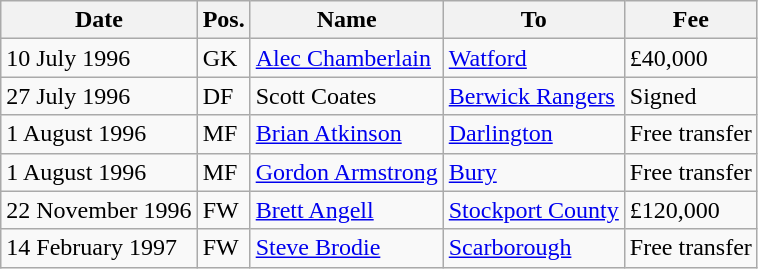<table class="wikitable">
<tr>
<th>Date</th>
<th>Pos.</th>
<th>Name</th>
<th>To</th>
<th>Fee</th>
</tr>
<tr>
<td>10 July 1996</td>
<td>GK</td>
<td><a href='#'>Alec Chamberlain</a></td>
<td><a href='#'>Watford</a></td>
<td>£40,000</td>
</tr>
<tr>
<td>27 July 1996</td>
<td>DF</td>
<td>Scott Coates</td>
<td><a href='#'>Berwick Rangers</a></td>
<td>Signed</td>
</tr>
<tr>
<td>1 August 1996</td>
<td>MF</td>
<td><a href='#'>Brian Atkinson</a></td>
<td><a href='#'>Darlington</a></td>
<td>Free transfer</td>
</tr>
<tr>
<td>1 August 1996</td>
<td>MF</td>
<td><a href='#'>Gordon Armstrong</a></td>
<td><a href='#'>Bury</a></td>
<td>Free transfer</td>
</tr>
<tr>
<td>22 November 1996</td>
<td>FW</td>
<td><a href='#'>Brett Angell</a></td>
<td><a href='#'>Stockport County</a></td>
<td>£120,000</td>
</tr>
<tr>
<td>14 February 1997</td>
<td>FW</td>
<td><a href='#'>Steve Brodie</a></td>
<td><a href='#'>Scarborough</a></td>
<td>Free transfer</td>
</tr>
</table>
